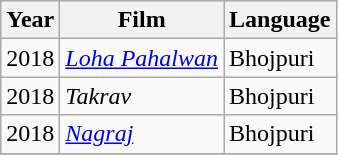<table class="wikitable">
<tr>
<th>Year</th>
<th>Film</th>
<th>Language</th>
</tr>
<tr>
<td>2018</td>
<td><em><a href='#'>Loha Pahalwan</a></em></td>
<td>Bhojpuri</td>
</tr>
<tr>
<td>2018</td>
<td><em>Takrav</em></td>
<td>Bhojpuri</td>
</tr>
<tr>
<td>2018</td>
<td><em><a href='#'>Nagraj</a></em></td>
<td>Bhojpuri</td>
</tr>
<tr>
</tr>
</table>
